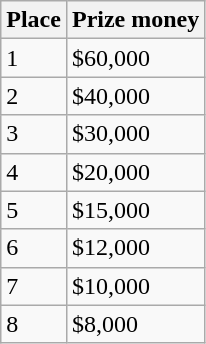<table class="wikitable">
<tr>
<th>Place</th>
<th>Prize money</th>
</tr>
<tr>
<td>1</td>
<td>$60,000</td>
</tr>
<tr>
<td>2</td>
<td>$40,000</td>
</tr>
<tr>
<td>3</td>
<td>$30,000</td>
</tr>
<tr>
<td>4</td>
<td>$20,000</td>
</tr>
<tr>
<td>5</td>
<td>$15,000</td>
</tr>
<tr>
<td>6</td>
<td>$12,000</td>
</tr>
<tr>
<td>7</td>
<td>$10,000</td>
</tr>
<tr>
<td>8</td>
<td>$8,000</td>
</tr>
</table>
